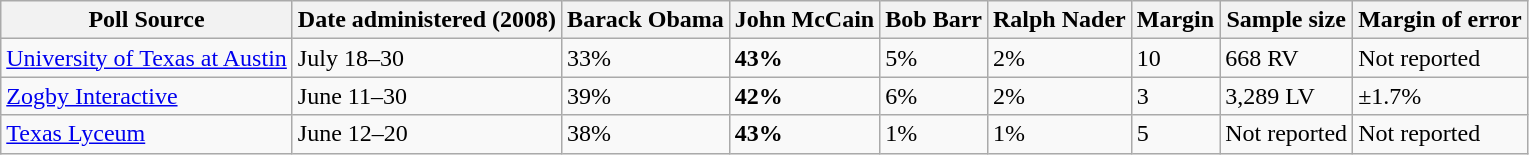<table class="wikitable collapsible">
<tr>
<th>Poll Source</th>
<th>Date administered (2008)</th>
<th>Barack Obama</th>
<th>John McCain</th>
<th>Bob Barr</th>
<th>Ralph Nader</th>
<th>Margin</th>
<th>Sample size</th>
<th>Margin of error</th>
</tr>
<tr>
<td><a href='#'>University of Texas at Austin</a></td>
<td>July 18–30</td>
<td>33%</td>
<td><strong>43%</strong></td>
<td>5%</td>
<td>2%</td>
<td>10</td>
<td>668 RV</td>
<td>Not reported</td>
</tr>
<tr>
<td><a href='#'>Zogby Interactive</a></td>
<td>June 11–30</td>
<td>39%</td>
<td><strong>42%</strong></td>
<td>6%</td>
<td>2%</td>
<td>3</td>
<td>3,289 LV</td>
<td>±1.7%</td>
</tr>
<tr>
<td><a href='#'>Texas Lyceum</a></td>
<td>June 12–20</td>
<td>38%</td>
<td><strong>43%</strong></td>
<td>1%</td>
<td>1%</td>
<td>5</td>
<td>Not reported</td>
<td>Not reported</td>
</tr>
</table>
